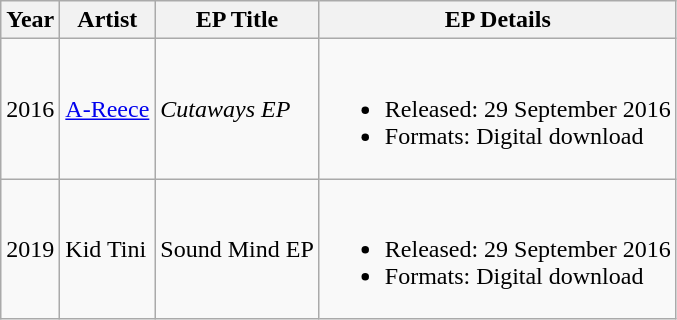<table class="wikitable">
<tr>
<th>Year</th>
<th>Artist</th>
<th>EP Title</th>
<th>EP Details</th>
</tr>
<tr>
<td>2016</td>
<td><a href='#'>A-Reece</a></td>
<td><em>Cutaways EP</em></td>
<td><br><ul><li>Released: 29 September 2016</li><li>Formats: Digital download</li></ul></td>
</tr>
<tr>
<td>2019</td>
<td>Kid Tini</td>
<td>Sound Mind EP</td>
<td><br><ul><li>Released: 29 September 2016</li><li>Formats: Digital download</li></ul></td>
</tr>
</table>
